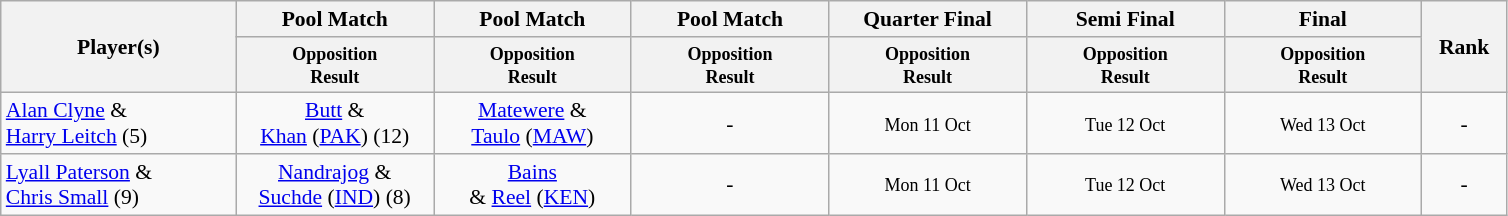<table class=wikitable style="font-size:90%">
<tr>
<th rowspan="2" width=150>Player(s)</th>
<th width=125>Pool Match</th>
<th width=125>Pool Match</th>
<th width=125>Pool Match</th>
<th width=125>Quarter Final</th>
<th width=125>Semi Final</th>
<th width=125>Final</th>
<th rowspan="2" width=50>Rank</th>
</tr>
<tr>
<th style="line-height:1em"><small>Opposition<br>Result</small></th>
<th style="line-height:1em"><small>Opposition<br>Result</small></th>
<th style="line-height:1em"><small>Opposition<br>Result</small></th>
<th style="line-height:1em"><small>Opposition<br>Result</small></th>
<th style="line-height:1em"><small>Opposition<br>Result</small></th>
<th style="line-height:1em"><small>Opposition<br>Result</small></th>
</tr>
<tr>
<td><a href='#'>Alan Clyne</a> &<br><a href='#'>Harry Leitch</a> (5)</td>
<td align="center"> <a href='#'>Butt</a> &<br><a href='#'>Khan</a> (<a href='#'>PAK</a>) (12)</td>
<td align="center"> <a href='#'>Matewere</a> &<br><a href='#'>Taulo</a> (<a href='#'>MAW</a>)</td>
<td align="center">-</td>
<td align="center"><small>Mon 11 Oct</small></td>
<td align="center"><small>Tue 12 Oct</small></td>
<td align="center"><small>Wed 13 Oct</small></td>
<td align="center">-</td>
</tr>
<tr>
<td><a href='#'>Lyall Paterson</a> &<br><a href='#'>Chris Small</a> (9)</td>
<td align="center"> <a href='#'>Nandrajog</a> &<br><a href='#'>Suchde</a> (<a href='#'>IND</a>) (8)</td>
<td align="center"> <a href='#'>Bains</a><br>& <a href='#'>Reel</a> (<a href='#'>KEN</a>)</td>
<td align="center">-</td>
<td align="center"><small>Mon 11 Oct</small></td>
<td align="center"><small>Tue 12 Oct</small></td>
<td align="center"><small>Wed 13 Oct</small></td>
<td align="center">-</td>
</tr>
</table>
